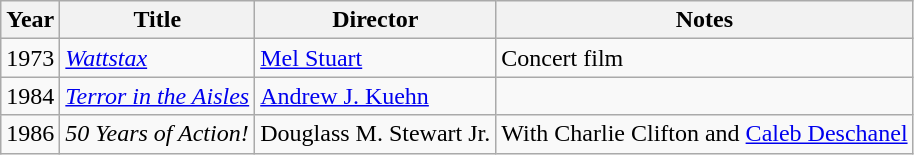<table class="wikitable">
<tr>
<th>Year</th>
<th>Title</th>
<th>Director</th>
<th>Notes</th>
</tr>
<tr>
<td>1973</td>
<td><em><a href='#'>Wattstax</a></em></td>
<td><a href='#'>Mel Stuart</a></td>
<td>Concert film</td>
</tr>
<tr>
<td>1984</td>
<td><em><a href='#'>Terror in the Aisles</a></em></td>
<td><a href='#'>Andrew J. Kuehn</a></td>
<td></td>
</tr>
<tr>
<td>1986</td>
<td><em>50 Years of Action!</em></td>
<td>Douglass M. Stewart Jr.</td>
<td>With Charlie Clifton and <a href='#'>Caleb Deschanel</a></td>
</tr>
</table>
